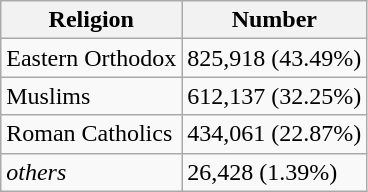<table class="wikitable">
<tr>
<th>Religion</th>
<th>Number</th>
</tr>
<tr>
<td>Eastern Orthodox</td>
<td>825,918 (43.49%)</td>
</tr>
<tr>
<td>Muslims</td>
<td>612,137 (32.25%)</td>
</tr>
<tr>
<td>Roman Catholics</td>
<td>434,061 (22.87%)</td>
</tr>
<tr>
<td><em>others</em></td>
<td>26,428 (1.39%)</td>
</tr>
</table>
